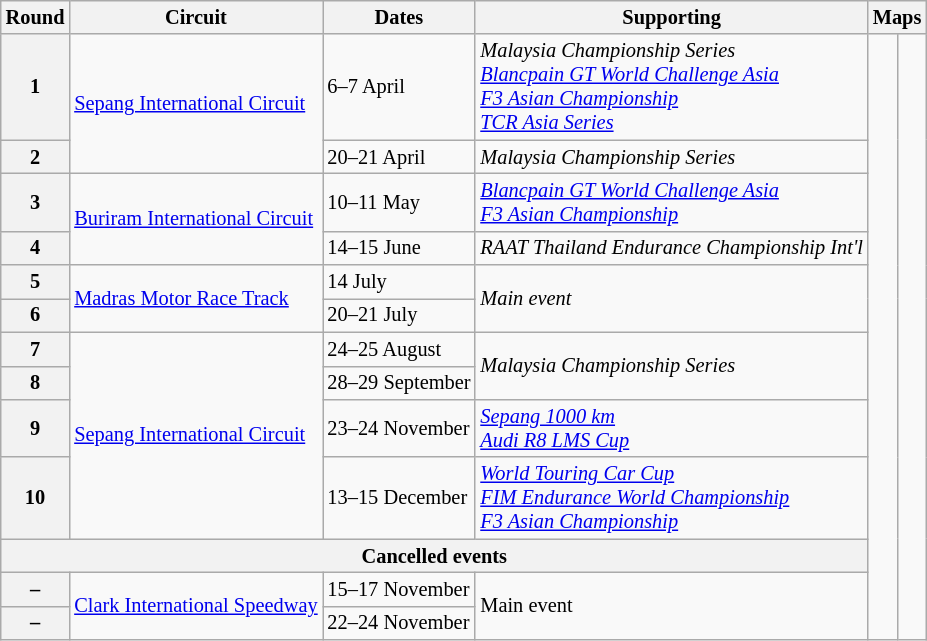<table class="wikitable" style="font-size:85%">
<tr>
<th>Round</th>
<th>Circuit</th>
<th>Dates</th>
<th>Supporting</th>
<th colspan=2>Maps</th>
</tr>
<tr>
<th>1</th>
<td rowspan=2> <a href='#'>Sepang International Circuit</a></td>
<td>6–7 April</td>
<td><em>Malaysia Championship Series</em><br><em><a href='#'>Blancpain GT World Challenge Asia</a></em><br><em><a href='#'>F3 Asian Championship</a></em><br><em><a href='#'>TCR Asia Series</a></em></td>
<td rowspan=13></td>
<td rowspan=13></td>
</tr>
<tr>
<th>2</th>
<td>20–21 April</td>
<td><em>Malaysia Championship Series</em></td>
</tr>
<tr>
<th>3</th>
<td rowspan=2> <a href='#'>Buriram International Circuit</a></td>
<td>10–11 May</td>
<td><em><a href='#'>Blancpain GT World Challenge Asia</a></em><br><em><a href='#'>F3 Asian Championship</a></em></td>
</tr>
<tr>
<th>4</th>
<td>14–15 June</td>
<td nowrap><em>RAAT Thailand Endurance Championship Int'l</em></td>
</tr>
<tr>
<th>5</th>
<td rowspan=2> <a href='#'>Madras Motor Race Track</a></td>
<td>14 July</td>
<td rowspan=2><em>Main event</em></td>
</tr>
<tr>
<th>6</th>
<td>20–21 July</td>
</tr>
<tr>
<th>7</th>
<td rowspan=4> <a href='#'>Sepang International Circuit</a></td>
<td>24–25 August</td>
<td rowspan=2><em>Malaysia Championship Series</em></td>
</tr>
<tr>
<th>8</th>
<td nowrap>28–29 September</td>
</tr>
<tr>
<th>9</th>
<td>23–24 November</td>
<td><em><a href='#'>Sepang 1000 km</a><br><a href='#'>Audi R8 LMS Cup</a></em></td>
</tr>
<tr>
<th>10</th>
<td>13–15 December</td>
<td><em><a href='#'>World Touring Car Cup</a></em><br><em><a href='#'>FIM Endurance World Championship</a><br><a href='#'>F3 Asian Championship</a></td>
</tr>
<tr>
<th colspan=4>Cancelled events</th>
</tr>
<tr>
<th>–</th>
<td rowspan=2 nowrap> <a href='#'>Clark International Speedway</a></td>
<td>15–17 November</td>
<td rowspan=2></em>Main event<em></td>
</tr>
<tr>
<th>–</th>
<td>22–24 November</td>
</tr>
</table>
